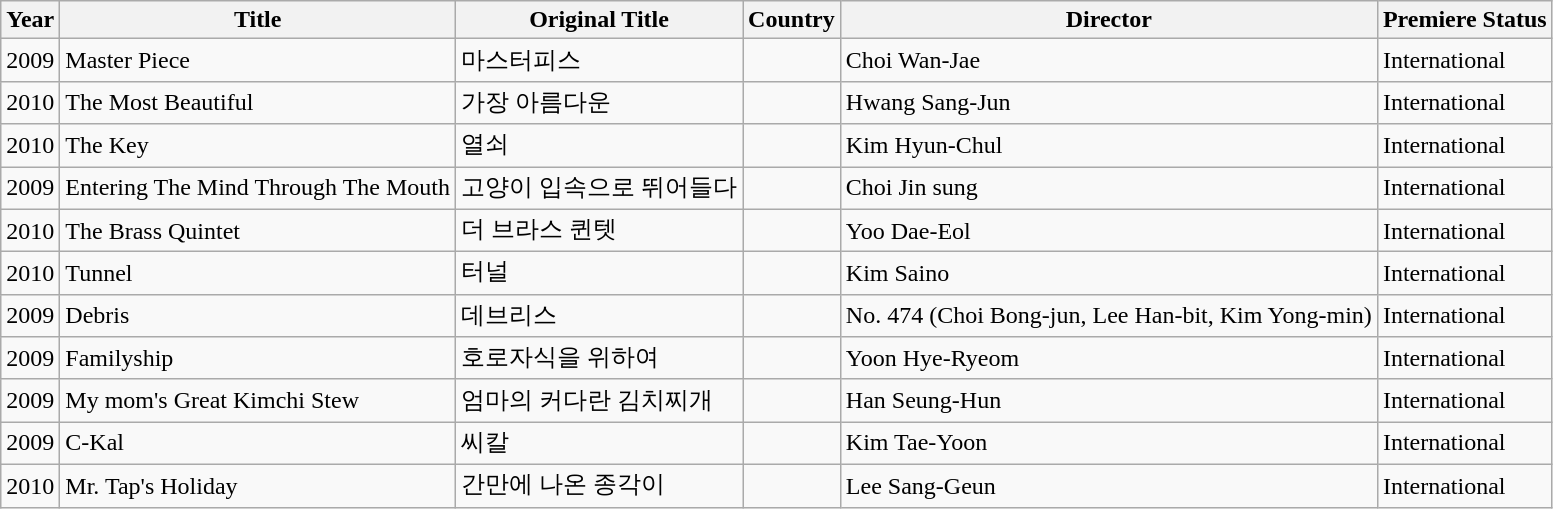<table class="wikitable">
<tr>
<th>Year</th>
<th>Title</th>
<th>Original Title</th>
<th>Country</th>
<th>Director</th>
<th>Premiere Status</th>
</tr>
<tr>
<td>2009</td>
<td>Master Piece</td>
<td>마스터피스</td>
<td></td>
<td>Choi Wan-Jae</td>
<td>International</td>
</tr>
<tr>
<td>2010</td>
<td>The Most Beautiful</td>
<td>가장 아름다운</td>
<td></td>
<td>Hwang Sang-Jun</td>
<td>International</td>
</tr>
<tr>
<td>2010</td>
<td>The Key</td>
<td>열쇠</td>
<td></td>
<td>Kim Hyun-Chul</td>
<td>International</td>
</tr>
<tr>
<td>2009</td>
<td>Entering The Mind Through The Mouth</td>
<td>고양이 입속으로 뛰어들다</td>
<td></td>
<td>Choi Jin sung</td>
<td>International</td>
</tr>
<tr>
<td>2010</td>
<td>The Brass Quintet</td>
<td>더 브라스 퀸텟</td>
<td></td>
<td>Yoo Dae-Eol</td>
<td>International</td>
</tr>
<tr>
<td>2010</td>
<td>Tunnel</td>
<td>터널</td>
<td></td>
<td>Kim Saino</td>
<td>International</td>
</tr>
<tr>
<td>2009</td>
<td>Debris</td>
<td>데브리스</td>
<td></td>
<td>No. 474 (Choi Bong-jun, Lee Han-bit, Kim Yong-min)</td>
<td>International</td>
</tr>
<tr>
<td>2009</td>
<td>Familyship</td>
<td>호로자식을 위하여</td>
<td></td>
<td>Yoon Hye-Ryeom</td>
<td>International</td>
</tr>
<tr>
<td>2009</td>
<td>My mom's Great Kimchi Stew</td>
<td>엄마의 커다란 김치찌개</td>
<td></td>
<td>Han Seung-Hun</td>
<td>International</td>
</tr>
<tr>
<td>2009</td>
<td>C-Kal</td>
<td>씨칼</td>
<td></td>
<td>Kim Tae-Yoon</td>
<td>International</td>
</tr>
<tr>
<td>2010</td>
<td>Mr. Tap's Holiday</td>
<td>간만에 나온 종각이</td>
<td></td>
<td>Lee Sang-Geun</td>
<td>International</td>
</tr>
</table>
